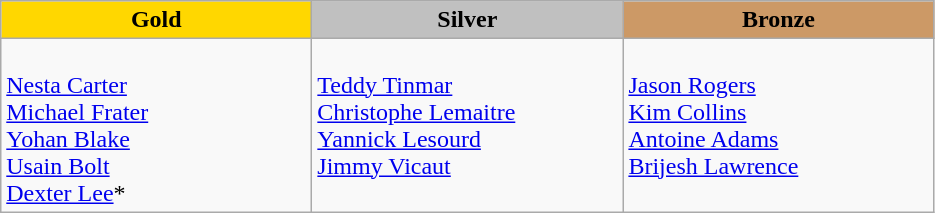<table class="wikitable" style="text-align:left">
<tr align="center">
<td width=200 bgcolor=gold><strong>Gold</strong></td>
<td width=200 bgcolor=silver><strong>Silver</strong></td>
<td width=200 bgcolor=CC9966><strong>Bronze</strong></td>
</tr>
<tr>
<td valign=top><em></em><br><a href='#'>Nesta Carter</a><br><a href='#'>Michael Frater</a><br><a href='#'>Yohan Blake</a><br><a href='#'>Usain Bolt</a><br><a href='#'>Dexter Lee</a>*</td>
<td valign=top><em></em><br><a href='#'>Teddy Tinmar</a><br><a href='#'>Christophe Lemaitre</a><br><a href='#'>Yannick Lesourd</a><br><a href='#'>Jimmy Vicaut</a></td>
<td valign=top><em></em><br><a href='#'>Jason Rogers</a><br><a href='#'>Kim Collins</a><br><a href='#'>Antoine Adams</a><br><a href='#'>Brijesh Lawrence</a></td>
</tr>
</table>
